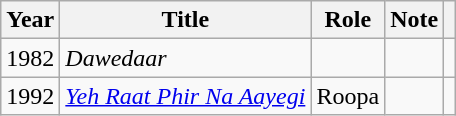<table class="wikitable sortable">
<tr>
<th>Year</th>
<th>Title</th>
<th>Role</th>
<th>Note</th>
<th></th>
</tr>
<tr>
<td>1982</td>
<td><em>Dawedaar</em></td>
<td></td>
<td></td>
<td></td>
</tr>
<tr>
<td>1992</td>
<td><em><a href='#'>Yeh Raat Phir Na Aayegi</a></em></td>
<td>Roopa</td>
<td></td>
<td></td>
</tr>
</table>
